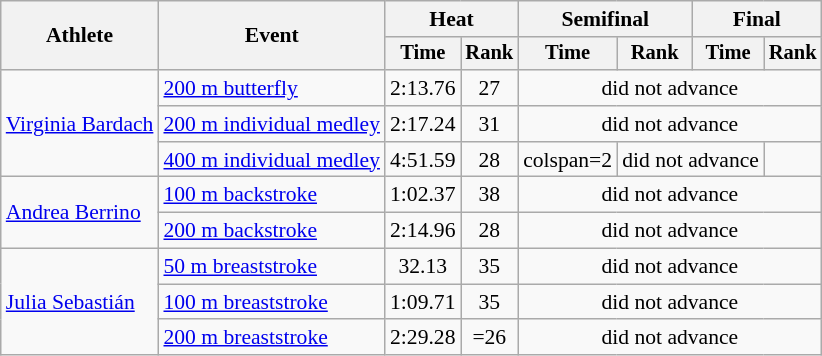<table class=wikitable style=font-size:90%>
<tr>
<th rowspan=2>Athlete</th>
<th rowspan=2>Event</th>
<th colspan=2>Heat</th>
<th colspan=2>Semifinal</th>
<th colspan=2>Final</th>
</tr>
<tr style=font-size:95%>
<th>Time</th>
<th>Rank</th>
<th>Time</th>
<th>Rank</th>
<th>Time</th>
<th>Rank</th>
</tr>
<tr align=center>
<td align=left rowspan=3><a href='#'>Virginia Bardach</a></td>
<td align=left><a href='#'>200 m butterfly</a></td>
<td>2:13.76</td>
<td>27</td>
<td colspan=4>did not advance</td>
</tr>
<tr align=center>
<td align=left><a href='#'>200 m individual medley</a></td>
<td>2:17.24</td>
<td>31</td>
<td colspan=4>did not advance</td>
</tr>
<tr align=center>
<td align=left><a href='#'>400 m individual medley</a></td>
<td>4:51.59</td>
<td>28</td>
<td>colspan=2 </td>
<td colspan=2>did not advance</td>
</tr>
<tr align=center>
<td align=left rowspan=2><a href='#'>Andrea Berrino</a></td>
<td align=left><a href='#'>100 m backstroke</a></td>
<td>1:02.37</td>
<td>38</td>
<td colspan=4>did not advance</td>
</tr>
<tr align=center>
<td align=left><a href='#'>200 m backstroke</a></td>
<td>2:14.96</td>
<td>28</td>
<td colspan=4>did not advance</td>
</tr>
<tr align=center>
<td align=left rowspan=3><a href='#'>Julia Sebastián</a></td>
<td align=left><a href='#'>50 m breaststroke</a></td>
<td>32.13</td>
<td>35</td>
<td colspan=4>did not advance</td>
</tr>
<tr align=center>
<td align=left><a href='#'>100 m breaststroke</a></td>
<td>1:09.71</td>
<td>35</td>
<td colspan=4>did not advance</td>
</tr>
<tr align=center>
<td align=left><a href='#'>200 m breaststroke</a></td>
<td>2:29.28</td>
<td>=26</td>
<td colspan=4>did not advance</td>
</tr>
</table>
